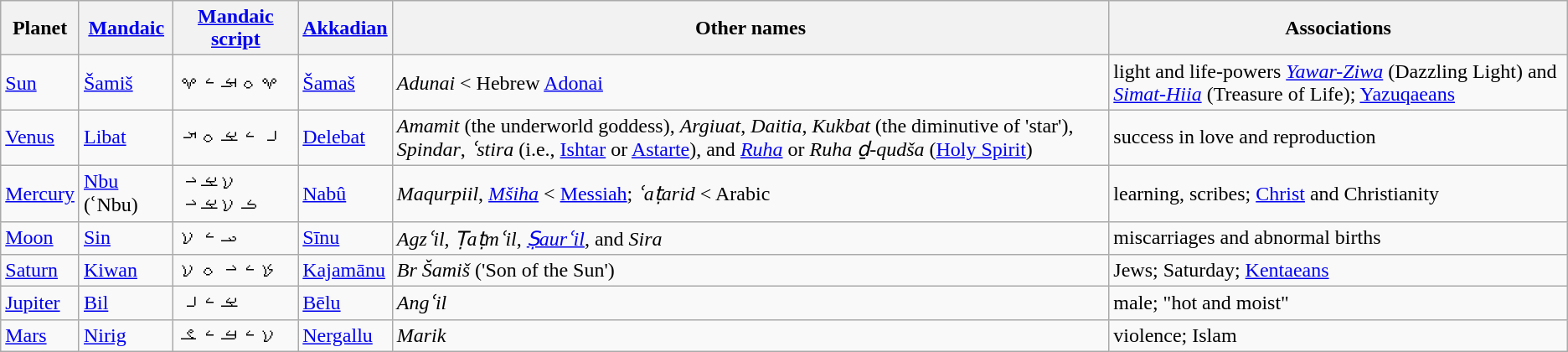<table class="wikitable">
<tr>
<th>Planet</th>
<th><a href='#'>Mandaic</a></th>
<th><a href='#'>Mandaic script</a></th>
<th><a href='#'>Akkadian</a></th>
<th>Other names</th>
<th>Associations</th>
</tr>
<tr>
<td><a href='#'>Sun</a></td>
<td><a href='#'>Šamiš</a></td>
<td>ࡔࡀࡌࡉࡔ</td>
<td><a href='#'>Šamaš</a></td>
<td><em>Adunai</em> < Hebrew <a href='#'>Adonai</a></td>
<td>light and life-powers <em><a href='#'>Yawar-Ziwa</a></em> (Dazzling Light) and <em><a href='#'>Simat-Hiia</a></em> (Treasure of Life); <a href='#'>Yazuqaeans</a></td>
</tr>
<tr>
<td><a href='#'>Venus</a></td>
<td><a href='#'>Libat</a></td>
<td>ࡋࡉࡁࡀࡕ</td>
<td><a href='#'>Delebat</a></td>
<td><em>Amamit</em> (the underworld goddess), <em>Argiuat</em>, <em>Daitia</em>, <em>Kukbat</em> (the diminutive of 'star'), <em>Spindar</em>, <em>ʿstira</em> (i.e., <a href='#'>Ishtar</a> or <a href='#'>Astarte</a>), and <em><a href='#'>Ruha</a></em> or <em>Ruha ḏ-qudša</em> (<a href='#'>Holy Spirit</a>)</td>
<td>success in love and reproduction</td>
</tr>
<tr>
<td><a href='#'>Mercury</a></td>
<td><a href='#'>Nbu</a> (ʿNbu)</td>
<td>ࡍࡁࡅ<br>ࡏࡍࡁࡅ</td>
<td><a href='#'>Nabû</a></td>
<td><em>Maqurpiil</em>, <em><a href='#'>Mšiha</a></em> < <a href='#'>Messiah</a>; <em>ʿaṭarid</em> < Arabic</td>
<td>learning, scribes; <a href='#'>Christ</a> and Christianity</td>
</tr>
<tr>
<td><a href='#'>Moon</a></td>
<td><a href='#'>Sin</a></td>
<td>ࡎࡉࡍ</td>
<td><a href='#'>Sīnu</a></td>
<td><em>Agzʿil</em>, <em>Ṭaṭmʿil</em>, <em><a href='#'>Ṣaurʿil</a></em>, and <em>Sira</em></td>
<td>miscarriages and abnormal births</td>
</tr>
<tr>
<td><a href='#'>Saturn</a></td>
<td><a href='#'>Kiwan</a></td>
<td>ࡊࡉࡅࡀࡍ</td>
<td><a href='#'>Kajamānu</a></td>
<td><em>Br Šamiš</em> ('Son of the Sun')</td>
<td>Jews; Saturday; <a href='#'>Kentaeans</a></td>
</tr>
<tr>
<td><a href='#'>Jupiter</a></td>
<td><a href='#'>Bil</a></td>
<td>ࡁࡉࡋ</td>
<td><a href='#'>Bēlu</a></td>
<td><em>Angʿil</em></td>
<td>male; "hot and moist"</td>
</tr>
<tr>
<td><a href='#'>Mars</a></td>
<td><a href='#'>Nirig</a></td>
<td>ࡍࡉࡓࡉࡂ</td>
<td><a href='#'>Nergallu</a></td>
<td><em>Marik</em></td>
<td>violence; Islam</td>
</tr>
</table>
